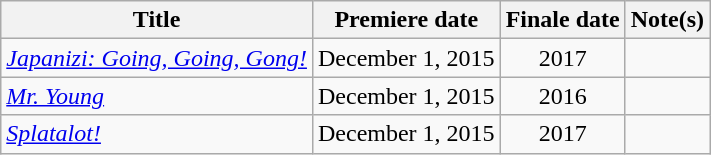<table class="wikitable sortable" style="text-align: center;">
<tr>
<th>Title</th>
<th>Premiere date</th>
<th>Finale date</th>
<th>Note(s)</th>
</tr>
<tr>
<td scope="row" style="text-align:left;"><em><a href='#'>Japanizi: Going, Going, Gong!</a></em></td>
<td>December 1, 2015</td>
<td>2017</td>
<td></td>
</tr>
<tr>
<td scope="row" style="text-align:left;"><em><a href='#'>Mr. Young</a></em></td>
<td>December 1, 2015</td>
<td>2016</td>
<td></td>
</tr>
<tr>
<td scope="row" style="text-align:left;"><em><a href='#'>Splatalot!</a></em></td>
<td>December 1, 2015</td>
<td>2017</td>
<td></td>
</tr>
</table>
